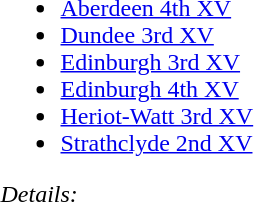<table>
<tr>
<td valign="top"><br><ul><li><a href='#'>Aberdeen 4th XV</a></li><li><a href='#'>Dundee 3rd XV</a></li><li><a href='#'>Edinburgh 3rd XV</a></li><li><a href='#'>Edinburgh 4th XV</a></li><li><a href='#'>Heriot-Watt 3rd XV</a></li><li><a href='#'>Strathclyde 2nd XV</a></li></ul><em>Details:</em> </td>
</tr>
</table>
